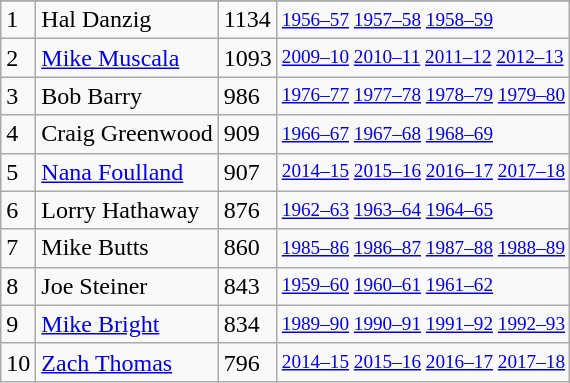<table class="wikitable">
<tr>
</tr>
<tr>
<td>1</td>
<td>Hal Danzig</td>
<td>1134</td>
<td style="font-size:80%;"><a href='#'>1956–57</a> <a href='#'>1957–58</a> <a href='#'>1958–59</a></td>
</tr>
<tr>
<td>2</td>
<td><a href='#'>Mike Muscala</a></td>
<td>1093</td>
<td style="font-size:80%;"><a href='#'>2009–10</a> <a href='#'>2010–11</a> <a href='#'>2011–12</a> <a href='#'>2012–13</a></td>
</tr>
<tr>
<td>3</td>
<td>Bob Barry</td>
<td>986</td>
<td style="font-size:80%;"><a href='#'>1976–77</a> <a href='#'>1977–78</a> <a href='#'>1978–79</a> <a href='#'>1979–80</a></td>
</tr>
<tr>
<td>4</td>
<td>Craig Greenwood</td>
<td>909</td>
<td style="font-size:80%;"><a href='#'>1966–67</a> <a href='#'>1967–68</a> <a href='#'>1968–69</a></td>
</tr>
<tr>
<td>5</td>
<td><a href='#'>Nana Foulland</a></td>
<td>907</td>
<td style="font-size:80%;"><a href='#'>2014–15</a> <a href='#'>2015–16</a> <a href='#'>2016–17</a> <a href='#'>2017–18</a></td>
</tr>
<tr>
<td>6</td>
<td>Lorry Hathaway</td>
<td>876</td>
<td style="font-size:80%;"><a href='#'>1962–63</a> <a href='#'>1963–64</a> <a href='#'>1964–65</a></td>
</tr>
<tr>
<td>7</td>
<td>Mike Butts</td>
<td>860</td>
<td style="font-size:80%;"><a href='#'>1985–86</a> <a href='#'>1986–87</a> <a href='#'>1987–88</a> <a href='#'>1988–89</a></td>
</tr>
<tr>
<td>8</td>
<td>Joe Steiner</td>
<td>843</td>
<td style="font-size:80%;"><a href='#'>1959–60</a> <a href='#'>1960–61</a> <a href='#'>1961–62</a></td>
</tr>
<tr>
<td>9</td>
<td><a href='#'>Mike Bright</a></td>
<td>834</td>
<td style="font-size:80%;"><a href='#'>1989–90</a> <a href='#'>1990–91</a> <a href='#'>1991–92</a> <a href='#'>1992–93</a></td>
</tr>
<tr>
<td>10</td>
<td><a href='#'>Zach Thomas</a></td>
<td>796</td>
<td style="font-size:80%;"><a href='#'>2014–15</a> <a href='#'>2015–16</a> <a href='#'>2016–17</a> <a href='#'>2017–18</a></td>
</tr>
</table>
